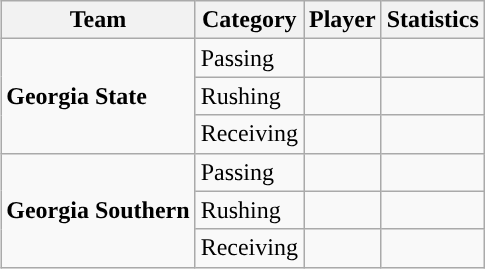<table class="wikitable" style="float: right;">
<tr>
<th>Team</th>
<th>Category</th>
<th>Player</th>
<th>Statistics</th>
</tr>
<tr>
<td rowspan=3><strong>Georgia State</strong></td>
<td>Passing</td>
<td></td>
<td></td>
</tr>
<tr>
<td>Rushing</td>
<td></td>
<td></td>
</tr>
<tr>
<td>Receiving</td>
<td></td>
<td></td>
</tr>
<tr>
<td rowspan=3><strong>Georgia Southern</strong></td>
<td>Passing</td>
<td></td>
<td></td>
</tr>
<tr>
<td>Rushing</td>
<td></td>
<td></td>
</tr>
<tr>
<td>Receiving</td>
<td></td>
<td></td>
</tr>
</table>
